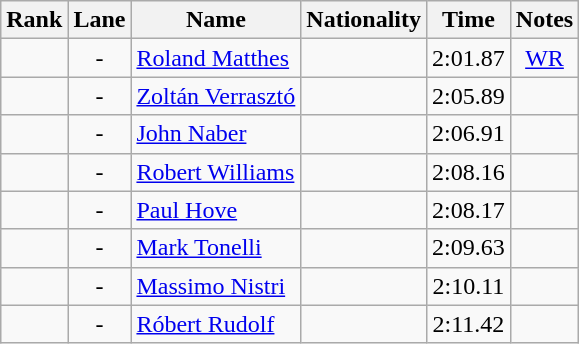<table class="wikitable sortable" style="text-align:center">
<tr>
<th>Rank</th>
<th>Lane</th>
<th>Name</th>
<th>Nationality</th>
<th>Time</th>
<th>Notes</th>
</tr>
<tr>
<td></td>
<td>-</td>
<td align=left><a href='#'>Roland Matthes</a></td>
<td align=left></td>
<td>2:01.87</td>
<td><a href='#'>WR</a></td>
</tr>
<tr>
<td></td>
<td>-</td>
<td align=left><a href='#'>Zoltán Verrasztó</a></td>
<td align=left></td>
<td>2:05.89</td>
<td></td>
</tr>
<tr>
<td></td>
<td>-</td>
<td align=left><a href='#'>John Naber</a></td>
<td align=left></td>
<td>2:06.91</td>
<td></td>
</tr>
<tr>
<td></td>
<td>-</td>
<td align=left><a href='#'>Robert Williams</a></td>
<td align=left></td>
<td>2:08.16</td>
<td></td>
</tr>
<tr>
<td></td>
<td>-</td>
<td align=left><a href='#'>Paul Hove</a></td>
<td align=left></td>
<td>2:08.17</td>
<td></td>
</tr>
<tr>
<td></td>
<td>-</td>
<td align=left><a href='#'>Mark Tonelli</a></td>
<td align=left></td>
<td>2:09.63</td>
<td></td>
</tr>
<tr>
<td></td>
<td>-</td>
<td align=left><a href='#'>Massimo Nistri</a></td>
<td align=left></td>
<td>2:10.11</td>
<td></td>
</tr>
<tr>
<td></td>
<td>-</td>
<td align=left><a href='#'>Róbert Rudolf</a></td>
<td align=left></td>
<td>2:11.42</td>
<td></td>
</tr>
</table>
